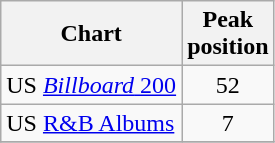<table class="wikitable">
<tr>
<th>Chart</th>
<th>Peak<br>position</th>
</tr>
<tr>
<td>US <a href='#'><em>Billboard</em> 200</a></td>
<td align="center">52</td>
</tr>
<tr>
<td>US <a href='#'>R&B Albums</a></td>
<td align="center">7</td>
</tr>
<tr>
</tr>
</table>
